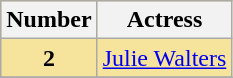<table class="wikitable" rowspan=2 style="text-align: center; background: #f6e39c">
<tr>
<th scope="col" style="width:55px;">Number</th>
<th scope="col" style="text-align:center;">Actress</th>
</tr>
<tr>
<td><strong>2</strong></td>
<td><a href='#'>Julie Walters</a></td>
</tr>
<tr>
</tr>
</table>
